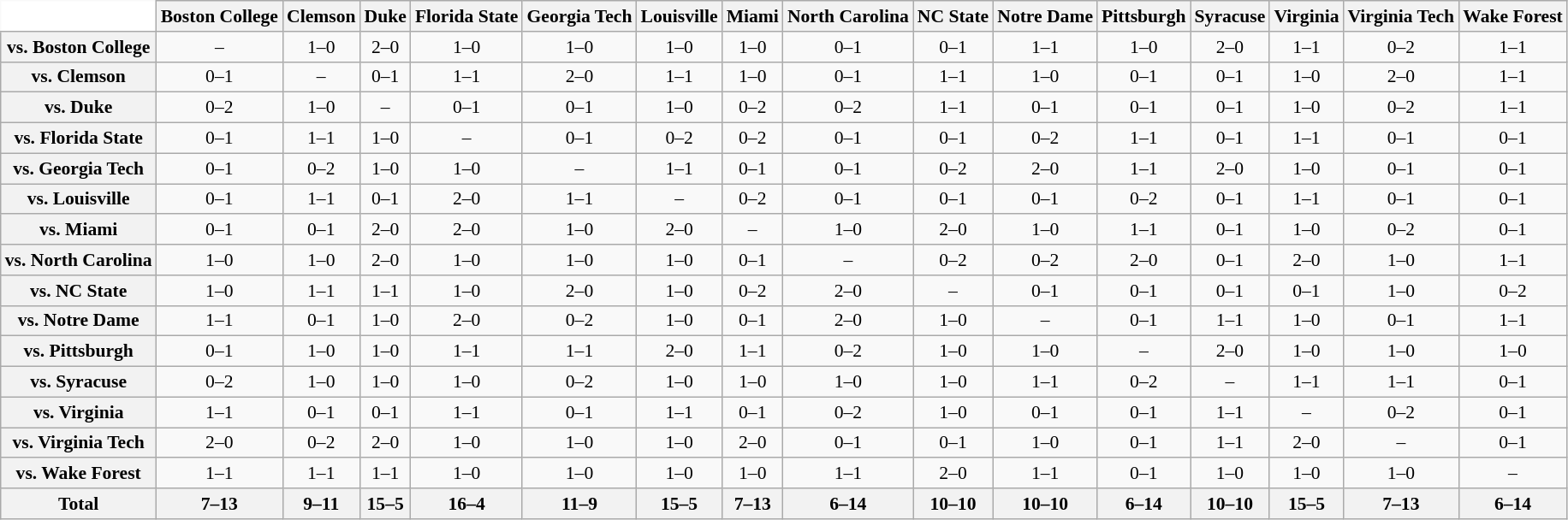<table class="wikitable" style="white-space:nowrap;font-size:90%;">
<tr>
<th colspan=1 style="background:white; border-top-style:hidden; border-left-style:hidden;"   width=75> </th>
<th style=>Boston College</th>
<th style=>Clemson</th>
<th style=>Duke</th>
<th style=>Florida State</th>
<th style=>Georgia Tech</th>
<th style=>Louisville</th>
<th style=>Miami</th>
<th style=>North Carolina</th>
<th style=>NC State</th>
<th style=>Notre Dame</th>
<th style=>Pittsburgh</th>
<th style=>Syracuse</th>
<th style=>Virginia</th>
<th style=>Virginia Tech</th>
<th style=>Wake Forest</th>
</tr>
<tr style="text-align:center;">
<th>vs. Boston College</th>
<td>–</td>
<td>1–0</td>
<td>2–0</td>
<td>1–0</td>
<td>1–0</td>
<td>1–0</td>
<td>1–0</td>
<td>0–1</td>
<td>0–1</td>
<td>1–1</td>
<td>1–0</td>
<td>2–0</td>
<td>1–1</td>
<td>0–2</td>
<td>1–1</td>
</tr>
<tr style="text-align:center;">
<th>vs. Clemson</th>
<td>0–1</td>
<td>–</td>
<td>0–1</td>
<td>1–1</td>
<td>2–0</td>
<td>1–1</td>
<td>1–0</td>
<td>0–1</td>
<td>1–1</td>
<td>1–0</td>
<td>0–1</td>
<td>0–1</td>
<td>1–0</td>
<td>2–0</td>
<td>1–1</td>
</tr>
<tr style="text-align:center;">
<th>vs. Duke</th>
<td>0–2</td>
<td>1–0</td>
<td>–</td>
<td>0–1</td>
<td>0–1</td>
<td>1–0</td>
<td>0–2</td>
<td>0–2</td>
<td>1–1</td>
<td>0–1</td>
<td>0–1</td>
<td>0–1</td>
<td>1–0</td>
<td>0–2</td>
<td>1–1</td>
</tr>
<tr style="text-align:center;">
<th>vs. Florida State</th>
<td>0–1</td>
<td>1–1</td>
<td>1–0</td>
<td>–</td>
<td>0–1</td>
<td>0–2</td>
<td>0–2</td>
<td>0–1</td>
<td>0–1</td>
<td>0–2</td>
<td>1–1</td>
<td>0–1</td>
<td>1–1</td>
<td>0–1</td>
<td>0–1</td>
</tr>
<tr style="text-align:center;">
<th>vs. Georgia Tech</th>
<td>0–1</td>
<td>0–2</td>
<td>1–0</td>
<td>1–0</td>
<td>–</td>
<td>1–1</td>
<td>0–1</td>
<td>0–1</td>
<td>0–2</td>
<td>2–0</td>
<td>1–1</td>
<td>2–0</td>
<td>1–0</td>
<td>0–1</td>
<td>0–1</td>
</tr>
<tr style="text-align:center;">
<th>vs. Louisville</th>
<td>0–1</td>
<td>1–1</td>
<td>0–1</td>
<td>2–0</td>
<td>1–1</td>
<td>–</td>
<td>0–2</td>
<td>0–1</td>
<td>0–1</td>
<td>0–1</td>
<td>0–2</td>
<td>0–1</td>
<td>1–1</td>
<td>0–1</td>
<td>0–1</td>
</tr>
<tr style="text-align:center;">
<th>vs. Miami</th>
<td>0–1</td>
<td>0–1</td>
<td>2–0</td>
<td>2–0</td>
<td>1–0</td>
<td>2–0</td>
<td>–</td>
<td>1–0</td>
<td>2–0</td>
<td>1–0</td>
<td>1–1</td>
<td>0–1</td>
<td>1–0</td>
<td>0–2</td>
<td>0–1</td>
</tr>
<tr style="text-align:center;">
<th>vs. North Carolina</th>
<td>1–0</td>
<td>1–0</td>
<td>2–0</td>
<td>1–0</td>
<td>1–0</td>
<td>1–0</td>
<td>0–1</td>
<td>–</td>
<td>0–2</td>
<td>0–2</td>
<td>2–0</td>
<td>0–1</td>
<td>2–0</td>
<td>1–0</td>
<td>1–1</td>
</tr>
<tr style="text-align:center;">
<th>vs. NC State</th>
<td>1–0</td>
<td>1–1</td>
<td>1–1</td>
<td>1–0</td>
<td>2–0</td>
<td>1–0</td>
<td>0–2</td>
<td>2–0</td>
<td>–</td>
<td>0–1</td>
<td>0–1</td>
<td>0–1</td>
<td>0–1</td>
<td>1–0</td>
<td>0–2</td>
</tr>
<tr style="text-align:center;">
<th>vs. Notre Dame</th>
<td>1–1</td>
<td>0–1</td>
<td>1–0</td>
<td>2–0</td>
<td>0–2</td>
<td>1–0</td>
<td>0–1</td>
<td>2–0</td>
<td>1–0</td>
<td>–</td>
<td>0–1</td>
<td>1–1</td>
<td>1–0</td>
<td>0–1</td>
<td>1–1</td>
</tr>
<tr style="text-align:center;">
<th>vs. Pittsburgh</th>
<td>0–1</td>
<td>1–0</td>
<td>1–0</td>
<td>1–1</td>
<td>1–1</td>
<td>2–0</td>
<td>1–1</td>
<td>0–2</td>
<td>1–0</td>
<td>1–0</td>
<td>–</td>
<td>2–0</td>
<td>1–0</td>
<td>1–0</td>
<td>1–0</td>
</tr>
<tr style="text-align:center;">
<th>vs. Syracuse</th>
<td>0–2</td>
<td>1–0</td>
<td>1–0</td>
<td>1–0</td>
<td>0–2</td>
<td>1–0</td>
<td>1–0</td>
<td>1–0</td>
<td>1–0</td>
<td>1–1</td>
<td>0–2</td>
<td>–</td>
<td>1–1</td>
<td>1–1</td>
<td>0–1</td>
</tr>
<tr style="text-align:center;">
<th>vs. Virginia</th>
<td>1–1</td>
<td>0–1</td>
<td>0–1</td>
<td>1–1</td>
<td>0–1</td>
<td>1–1</td>
<td>0–1</td>
<td>0–2</td>
<td>1–0</td>
<td>0–1</td>
<td>0–1</td>
<td>1–1</td>
<td>–</td>
<td>0–2</td>
<td>0–1</td>
</tr>
<tr style="text-align:center;">
<th>vs. Virginia Tech</th>
<td>2–0</td>
<td>0–2</td>
<td>2–0</td>
<td>1–0</td>
<td>1–0</td>
<td>1–0</td>
<td>2–0</td>
<td>0–1</td>
<td>0–1</td>
<td>1–0</td>
<td>0–1</td>
<td>1–1</td>
<td>2–0</td>
<td>–</td>
<td>0–1</td>
</tr>
<tr style="text-align:center;">
<th>vs. Wake Forest</th>
<td>1–1</td>
<td>1–1</td>
<td>1–1</td>
<td>1–0</td>
<td>1–0</td>
<td>1–0</td>
<td>1–0</td>
<td>1–1</td>
<td>2–0</td>
<td>1–1</td>
<td>0–1</td>
<td>1–0</td>
<td>1–0</td>
<td>1–0</td>
<td>–<br></td>
</tr>
<tr style="text-align:center;">
<th>Total</th>
<th>7–13</th>
<th>9–11</th>
<th>15–5</th>
<th>16–4</th>
<th>11–9</th>
<th>15–5</th>
<th>7–13</th>
<th>6–14</th>
<th>10–10</th>
<th>10–10</th>
<th>6–14</th>
<th>10–10</th>
<th>15–5</th>
<th>7–13</th>
<th>6–14</th>
</tr>
</table>
